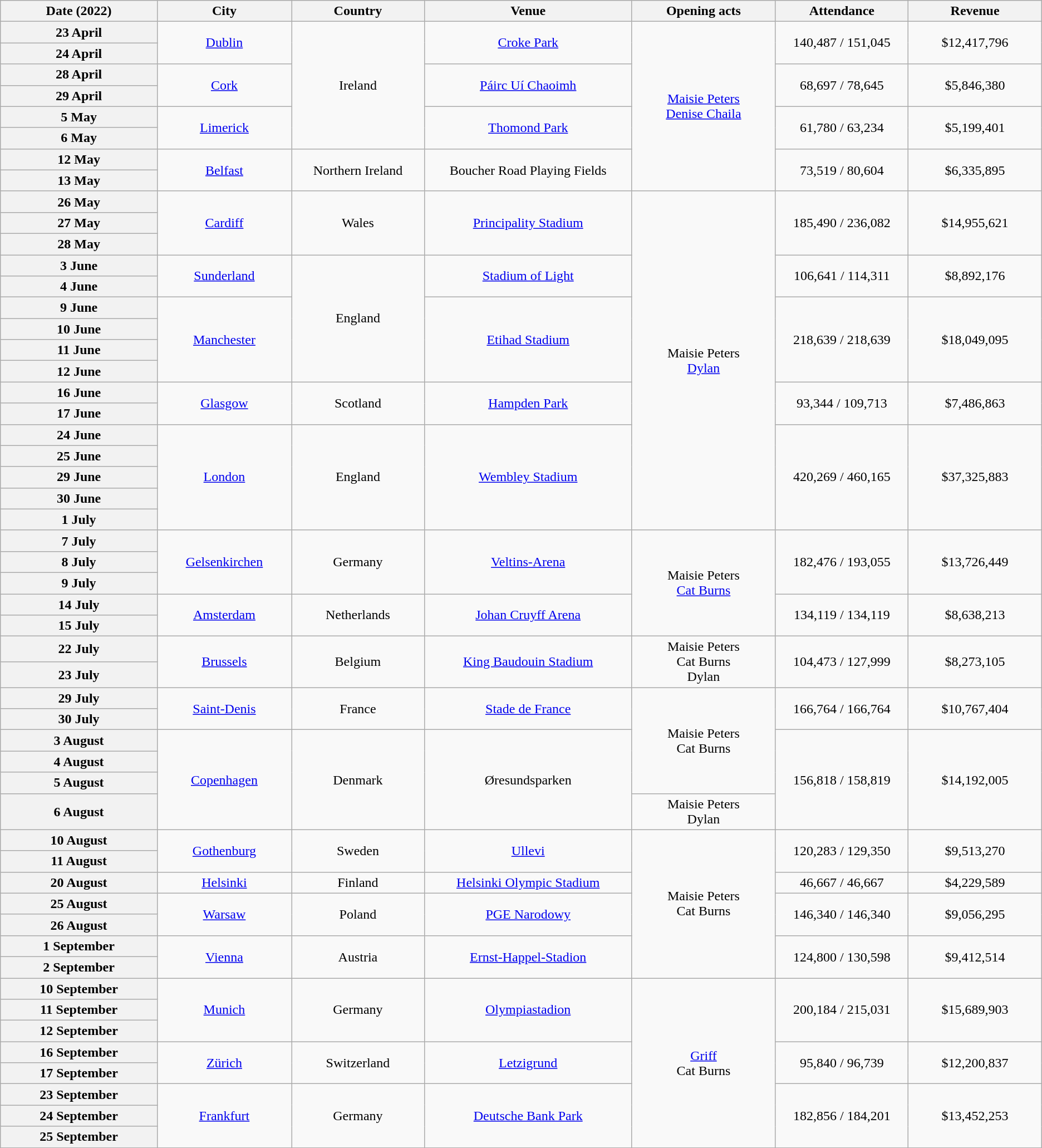<table class="wikitable plainrowheaders" style="text-align:center;">
<tr>
<th scope="col" style="width:12em;">Date (2022)</th>
<th scope="col" style="width:10em;">City</th>
<th scope="col" style="width:10em;">Country</th>
<th scope="col" style="width:16em;">Venue</th>
<th scope="col" style="width:11em;">Opening acts</th>
<th scope="col" style="width:10em;">Attendance</th>
<th scope="col" style="width:10em;">Revenue</th>
</tr>
<tr>
<th scope="row" style="text-align:center;">23 April</th>
<td rowspan="2"><a href='#'>Dublin</a></td>
<td rowspan="6">Ireland</td>
<td rowspan="2"><a href='#'>Croke Park</a></td>
<td rowspan="8"><a href='#'>Maisie Peters</a><br><a href='#'>Denise Chaila</a></td>
<td rowspan="2">140,487 / 151,045</td>
<td rowspan="2">$12,417,796</td>
</tr>
<tr>
<th scope="row" style="text-align:center;">24 April</th>
</tr>
<tr>
<th scope="row" style="text-align:center;">28 April</th>
<td rowspan="2"><a href='#'>Cork</a></td>
<td rowspan="2"><a href='#'>Páirc Uí Chaoimh</a></td>
<td rowspan="2">68,697 / 78,645</td>
<td rowspan="2">$5,846,380</td>
</tr>
<tr>
<th scope="row" style="text-align:center;">29 April</th>
</tr>
<tr>
<th scope="row" style="text-align:center;">5 May</th>
<td rowspan="2"><a href='#'>Limerick</a></td>
<td rowspan="2"><a href='#'>Thomond Park</a></td>
<td rowspan="2">61,780 / 63,234</td>
<td rowspan="2">$5,199,401</td>
</tr>
<tr>
<th scope="row" style="text-align:center;">6 May</th>
</tr>
<tr>
<th scope="row" style="text-align:center;">12 May</th>
<td rowspan="2"><a href='#'>Belfast</a></td>
<td rowspan="2">Northern Ireland</td>
<td rowspan="2">Boucher Road Playing Fields</td>
<td rowspan="2">73,519 / 80,604</td>
<td rowspan="2">$6,335,895</td>
</tr>
<tr>
<th scope="row" style="text-align:center;">13 May</th>
</tr>
<tr>
<th scope="row" style="text-align:center;">26 May</th>
<td rowspan="3"><a href='#'>Cardiff</a></td>
<td rowspan="3">Wales</td>
<td rowspan="3"><a href='#'>Principality Stadium</a></td>
<td rowspan="16">Maisie Peters<br><a href='#'>Dylan</a></td>
<td rowspan="3">185,490 / 236,082</td>
<td rowspan="3">$14,955,621</td>
</tr>
<tr>
<th scope="row" style="text-align:center;">27 May</th>
</tr>
<tr>
<th scope="row" style="text-align:center;">28 May</th>
</tr>
<tr>
<th scope="row" style="text-align:center;">3 June</th>
<td rowspan="2"><a href='#'>Sunderland</a></td>
<td rowspan="6">England</td>
<td rowspan="2"><a href='#'>Stadium of Light</a></td>
<td rowspan="2">106,641 / 114,311</td>
<td rowspan="2">$8,892,176</td>
</tr>
<tr>
<th scope="row" style="text-align:center;">4 June</th>
</tr>
<tr>
<th scope="row" style="text-align:center;">9 June</th>
<td rowspan="4"><a href='#'>Manchester</a></td>
<td rowspan="4"><a href='#'>Etihad Stadium</a></td>
<td rowspan="4">218,639 / 218,639</td>
<td rowspan="4">$18,049,095</td>
</tr>
<tr>
<th scope="row" style="text-align:center;">10 June</th>
</tr>
<tr>
<th scope="row" style="text-align:center;">11 June</th>
</tr>
<tr>
<th scope="row" style="text-align:center;">12 June</th>
</tr>
<tr>
<th scope="row" style="text-align:center;">16 June</th>
<td rowspan="2"><a href='#'>Glasgow</a></td>
<td rowspan="2">Scotland</td>
<td rowspan="2"><a href='#'>Hampden Park</a></td>
<td rowspan="2">93,344 / 109,713</td>
<td rowspan="2">$7,486,863</td>
</tr>
<tr>
<th scope="row" style="text-align:center;">17 June</th>
</tr>
<tr>
<th scope="row" style="text-align:center;">24 June</th>
<td rowspan="5"><a href='#'>London</a></td>
<td rowspan="5">England</td>
<td rowspan="5"><a href='#'>Wembley Stadium</a></td>
<td rowspan="5">420,269 / 460,165</td>
<td rowspan="5">$37,325,883</td>
</tr>
<tr>
<th scope="row" style="text-align:center;">25 June</th>
</tr>
<tr>
<th scope="row" style="text-align:center;">29 June</th>
</tr>
<tr>
<th scope="row" style="text-align:center;">30 June</th>
</tr>
<tr>
<th scope="row" style="text-align:center;">1 July</th>
</tr>
<tr>
<th scope="row" style="text-align:center;">7 July</th>
<td rowspan="3"><a href='#'>Gelsenkirchen</a></td>
<td rowspan="3">Germany</td>
<td rowspan="3"><a href='#'>Veltins-Arena</a></td>
<td rowspan="5">Maisie Peters<br><a href='#'>Cat Burns</a></td>
<td rowspan="3">182,476 / 193,055</td>
<td rowspan="3">$13,726,449</td>
</tr>
<tr>
<th scope="row" style="text-align:center;">8 July</th>
</tr>
<tr>
<th scope="row" style="text-align:center;">9 July</th>
</tr>
<tr>
<th scope="row" style="text-align:center;">14 July</th>
<td rowspan="2"><a href='#'>Amsterdam</a></td>
<td rowspan="2">Netherlands</td>
<td rowspan="2"><a href='#'>Johan Cruyff Arena</a></td>
<td rowspan="2">134,119 / 134,119</td>
<td rowspan="2">$8,638,213</td>
</tr>
<tr>
<th scope="row" style="text-align:center;">15 July</th>
</tr>
<tr>
<th scope="row" style="text-align:center;">22 July</th>
<td rowspan="2"><a href='#'>Brussels</a></td>
<td rowspan="2">Belgium</td>
<td rowspan="2"><a href='#'>King Baudouin Stadium</a></td>
<td rowspan="2">Maisie Peters<br>Cat Burns<br>Dylan</td>
<td rowspan="2">104,473 / 127,999</td>
<td rowspan="2">$8,273,105</td>
</tr>
<tr>
<th scope="row" style="text-align:center;">23 July</th>
</tr>
<tr>
<th scope="row" style="text-align:center;">29 July</th>
<td rowspan="2"><a href='#'>Saint-Denis</a></td>
<td rowspan="2">France</td>
<td rowspan="2"><a href='#'>Stade de France</a></td>
<td rowspan="5">Maisie Peters<br>Cat Burns</td>
<td rowspan="2">166,764 / 166,764</td>
<td rowspan="2">$10,767,404</td>
</tr>
<tr>
<th scope="row" style="text-align:center;">30 July</th>
</tr>
<tr>
<th scope="row" style="text-align:center;">3 August</th>
<td rowspan="4"><a href='#'>Copenhagen</a></td>
<td rowspan="4">Denmark</td>
<td rowspan="4">Øresundsparken</td>
<td rowspan="4">156,818 / 158,819</td>
<td rowspan="4">$14,192,005</td>
</tr>
<tr>
<th scope="row" style="text-align:center;">4 August</th>
</tr>
<tr>
<th scope="row" style="text-align:center;">5 August</th>
</tr>
<tr>
<th scope="row" style="text-align:center;">6 August</th>
<td>Maisie Peters<br>Dylan</td>
</tr>
<tr>
<th scope="row" style="text-align:center;">10 August</th>
<td rowspan="2"><a href='#'>Gothenburg</a></td>
<td rowspan="2">Sweden</td>
<td rowspan="2"><a href='#'>Ullevi</a></td>
<td rowspan="7">Maisie Peters<br>Cat Burns</td>
<td rowspan="2">120,283 / 129,350</td>
<td rowspan="2">$9,513,270</td>
</tr>
<tr>
<th scope="row" style="text-align:center;">11 August</th>
</tr>
<tr>
<th scope="row" style="text-align:center;">20 August</th>
<td><a href='#'>Helsinki</a></td>
<td>Finland</td>
<td><a href='#'>Helsinki Olympic Stadium</a></td>
<td>46,667 / 46,667</td>
<td>$4,229,589</td>
</tr>
<tr>
<th scope="row" style="text-align:center;">25 August</th>
<td rowspan="2"><a href='#'>Warsaw</a></td>
<td rowspan="2">Poland</td>
<td rowspan="2"><a href='#'>PGE Narodowy</a></td>
<td rowspan="2">146,340 / 146,340</td>
<td rowspan="2">$9,056,295</td>
</tr>
<tr>
<th scope="row" style="text-align:center;">26 August</th>
</tr>
<tr>
<th scope="row" style="text-align:center;">1 September</th>
<td rowspan="2"><a href='#'>Vienna</a></td>
<td rowspan="2">Austria</td>
<td rowspan="2"><a href='#'>Ernst-Happel-Stadion</a></td>
<td rowspan="2">124,800 / 130,598</td>
<td rowspan="2">$9,412,514</td>
</tr>
<tr>
<th scope="row" style="text-align:center;">2 September</th>
</tr>
<tr>
<th scope="row" style="text-align:center;">10 September</th>
<td rowspan="3"><a href='#'>Munich</a></td>
<td rowspan="3">Germany</td>
<td rowspan="3"><a href='#'>Olympiastadion</a></td>
<td rowspan="8"><a href='#'>Griff</a><br>Cat Burns</td>
<td rowspan="3">200,184 / 215,031</td>
<td rowspan="3">$15,689,903</td>
</tr>
<tr>
<th scope="row" style="text-align:center;">11 September</th>
</tr>
<tr>
<th scope="row" style="text-align:center;">12 September</th>
</tr>
<tr>
<th scope="row" style="text-align:center;">16 September</th>
<td rowspan="2"><a href='#'>Zürich</a></td>
<td rowspan="2">Switzerland</td>
<td rowspan="2"><a href='#'>Letzigrund</a></td>
<td rowspan="2">95,840 / 96,739</td>
<td rowspan="2">$12,200,837</td>
</tr>
<tr>
<th scope="row" style="text-align:center;">17 September</th>
</tr>
<tr>
<th scope="row" style="text-align:center;">23 September</th>
<td rowspan="3"><a href='#'>Frankfurt</a></td>
<td rowspan="3">Germany</td>
<td rowspan="3"><a href='#'>Deutsche Bank Park</a></td>
<td rowspan="3">182,856 / 184,201</td>
<td rowspan="3">$13,452,253</td>
</tr>
<tr>
<th scope="row" style="text-align:center;">24 September</th>
</tr>
<tr>
<th scope="row" style="text-align:center;">25 September</th>
</tr>
</table>
